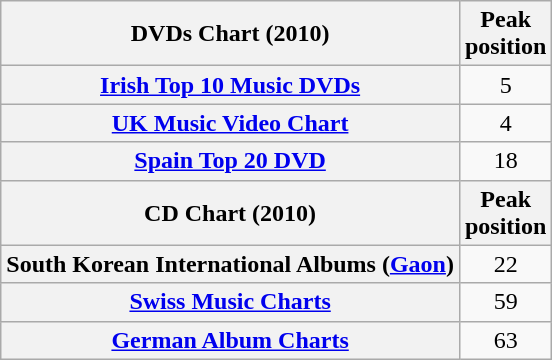<table class="wikitable sortable plainrowheaders" style="text-align:center">
<tr>
<th scope="col">DVDs Chart (2010)</th>
<th scope="col">Peak<br>position</th>
</tr>
<tr>
<th scope="row"><a href='#'>Irish Top 10 Music DVDs</a></th>
<td align="center">5</td>
</tr>
<tr>
<th scope="row"><a href='#'>UK Music Video Chart</a></th>
<td align="center">4</td>
</tr>
<tr>
<th scope="row"><a href='#'>Spain Top 20 DVD</a></th>
<td align="center">18</td>
</tr>
<tr>
<th scope="col">CD Chart (2010)</th>
<th align="left">Peak<br>position</th>
</tr>
<tr>
<th scope="row">South Korean International Albums (<a href='#'>Gaon</a>)</th>
<td>22</td>
</tr>
<tr>
<th scope="row"><a href='#'>Swiss Music Charts</a></th>
<td align="center">59</td>
</tr>
<tr>
<th scope="row"><a href='#'>German Album Charts</a></th>
<td align="center">63</td>
</tr>
</table>
